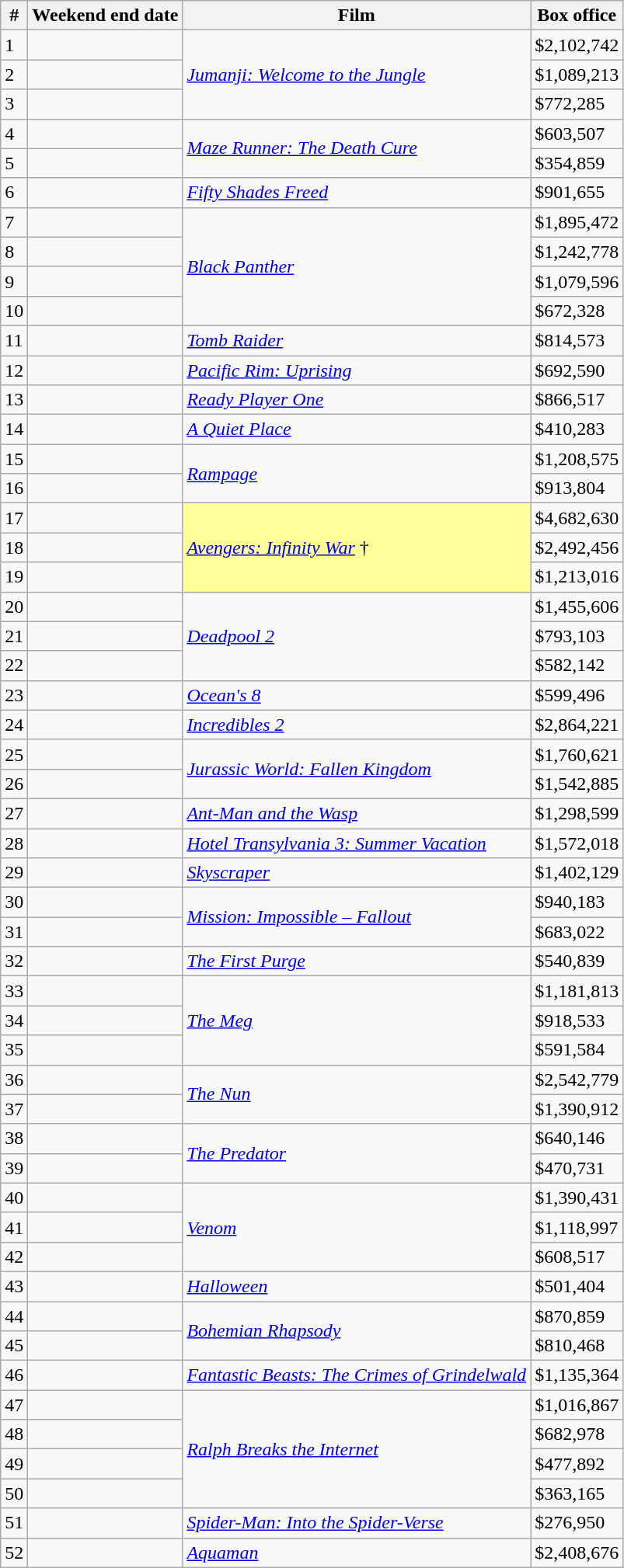<table class="wikitable sortable">
<tr>
<th abbr="Week">#</th>
<th abbr="Date">Weekend end date</th>
<th>Film</th>
<th>Box office</th>
</tr>
<tr>
<td>1</td>
<td></td>
<td rowspan="3"><em><a href='#'>Jumanji: Welcome to the Jungle</a></em></td>
<td>$2,102,742</td>
</tr>
<tr>
<td>2</td>
<td></td>
<td>$1,089,213</td>
</tr>
<tr>
<td>3</td>
<td></td>
<td>$772,285</td>
</tr>
<tr>
<td>4</td>
<td></td>
<td rowspan="2"><em><a href='#'>Maze Runner: The Death Cure</a></em></td>
<td>$603,507</td>
</tr>
<tr>
<td>5</td>
<td></td>
<td>$354,859</td>
</tr>
<tr>
<td>6</td>
<td></td>
<td><em><a href='#'>Fifty Shades Freed</a></em></td>
<td>$901,655</td>
</tr>
<tr>
<td>7</td>
<td></td>
<td rowspan="4"><em><a href='#'>Black Panther</a></em></td>
<td>$1,895,472</td>
</tr>
<tr>
<td>8</td>
<td></td>
<td>$1,242,778</td>
</tr>
<tr>
<td>9</td>
<td></td>
<td>$1,079,596</td>
</tr>
<tr>
<td>10</td>
<td></td>
<td>$672,328</td>
</tr>
<tr>
<td>11</td>
<td></td>
<td><em><a href='#'>Tomb Raider</a></em></td>
<td>$814,573</td>
</tr>
<tr>
<td>12</td>
<td></td>
<td><em><a href='#'>Pacific Rim: Uprising</a></em></td>
<td>$692,590</td>
</tr>
<tr>
<td>13</td>
<td></td>
<td><em><a href='#'>Ready Player One</a></em></td>
<td>$866,517</td>
</tr>
<tr>
<td>14</td>
<td></td>
<td><em><a href='#'>A Quiet Place</a></em></td>
<td>$410,283</td>
</tr>
<tr>
<td>15</td>
<td></td>
<td rowspan="2"><em><a href='#'>Rampage</a></em></td>
<td>$1,208,575</td>
</tr>
<tr>
<td>16</td>
<td></td>
<td>$913,804</td>
</tr>
<tr>
<td>17</td>
<td></td>
<td rowspan="3" style="background-color:#FFFF99"><em><a href='#'>Avengers: Infinity War</a></em> †</td>
<td>$4,682,630</td>
</tr>
<tr>
<td>18</td>
<td></td>
<td>$2,492,456</td>
</tr>
<tr>
<td>19</td>
<td></td>
<td>$1,213,016</td>
</tr>
<tr>
<td>20</td>
<td></td>
<td rowspan="3"><em><a href='#'>Deadpool 2</a></em></td>
<td>$1,455,606</td>
</tr>
<tr>
<td>21</td>
<td></td>
<td>$793,103</td>
</tr>
<tr>
<td>22</td>
<td></td>
<td>$582,142</td>
</tr>
<tr>
<td>23</td>
<td></td>
<td><em><a href='#'>Ocean's 8</a></em></td>
<td>$599,496</td>
</tr>
<tr>
<td>24</td>
<td></td>
<td><em><a href='#'>Incredibles 2</a></em></td>
<td>$2,864,221</td>
</tr>
<tr>
<td>25</td>
<td></td>
<td rowspan="2"><em><a href='#'>Jurassic World: Fallen Kingdom</a></em></td>
<td>$1,760,621</td>
</tr>
<tr>
<td>26</td>
<td></td>
<td>$1,542,885</td>
</tr>
<tr>
<td>27</td>
<td></td>
<td><em><a href='#'>Ant-Man and the Wasp</a></em></td>
<td>$1,298,599</td>
</tr>
<tr>
<td>28</td>
<td></td>
<td><em><a href='#'>Hotel Transylvania 3: Summer Vacation</a></em></td>
<td>$1,572,018</td>
</tr>
<tr>
<td>29</td>
<td></td>
<td><em><a href='#'>Skyscraper</a></em></td>
<td>$1,402,129</td>
</tr>
<tr>
<td>30</td>
<td></td>
<td rowspan="2"><em><a href='#'>Mission: Impossible – Fallout</a></em></td>
<td>$940,183</td>
</tr>
<tr>
<td>31</td>
<td></td>
<td>$683,022</td>
</tr>
<tr>
<td>32</td>
<td></td>
<td><em><a href='#'>The First Purge</a></em></td>
<td>$540,839</td>
</tr>
<tr>
<td>33</td>
<td></td>
<td rowspan="3"><em><a href='#'>The Meg</a></em></td>
<td>$1,181,813</td>
</tr>
<tr>
<td>34</td>
<td></td>
<td>$918,533</td>
</tr>
<tr>
<td>35</td>
<td></td>
<td>$591,584</td>
</tr>
<tr>
<td>36</td>
<td></td>
<td rowspan="2"><em><a href='#'>The Nun</a></em></td>
<td>$2,542,779</td>
</tr>
<tr>
<td>37</td>
<td></td>
<td>$1,390,912</td>
</tr>
<tr>
<td>38</td>
<td></td>
<td rowspan="2"><em><a href='#'>The Predator</a></em></td>
<td>$640,146</td>
</tr>
<tr>
<td>39</td>
<td></td>
<td>$470,731</td>
</tr>
<tr>
<td>40</td>
<td></td>
<td rowspan="3"><em><a href='#'>Venom</a></em></td>
<td>$1,390,431</td>
</tr>
<tr>
<td>41</td>
<td></td>
<td>$1,118,997</td>
</tr>
<tr>
<td>42</td>
<td></td>
<td>$608,517</td>
</tr>
<tr>
<td>43</td>
<td></td>
<td><em><a href='#'>Halloween</a></em></td>
<td>$501,404</td>
</tr>
<tr>
<td>44</td>
<td></td>
<td rowspan="2"><em><a href='#'>Bohemian Rhapsody</a></em></td>
<td>$870,859</td>
</tr>
<tr>
<td>45</td>
<td></td>
<td>$810,468</td>
</tr>
<tr>
<td>46</td>
<td></td>
<td><em><a href='#'>Fantastic Beasts: The Crimes of Grindelwald</a></em></td>
<td>$1,135,364</td>
</tr>
<tr>
<td>47</td>
<td></td>
<td rowspan="4"><em><a href='#'>Ralph Breaks the Internet</a></em></td>
<td>$1,016,867</td>
</tr>
<tr>
<td>48</td>
<td></td>
<td>$682,978</td>
</tr>
<tr>
<td>49</td>
<td></td>
<td>$477,892</td>
</tr>
<tr>
<td>50</td>
<td></td>
<td>$363,165</td>
</tr>
<tr>
<td>51</td>
<td></td>
<td><em><a href='#'>Spider-Man: Into the Spider-Verse</a></em></td>
<td>$276,950</td>
</tr>
<tr>
<td>52</td>
<td></td>
<td><em><a href='#'>Aquaman</a></em></td>
<td>$2,408,676</td>
</tr>
</table>
